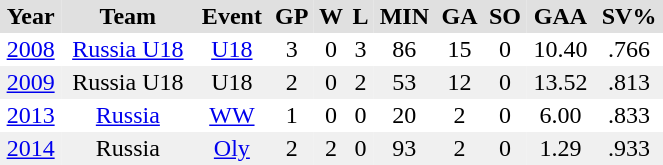<table BORDER="0" CELLPADDING="2" CELLSPACING="0" width="35%">
<tr ALIGN="center" bgcolor="#e0e0e0">
<th>Year</th>
<th>Team</th>
<th>Event</th>
<th>GP</th>
<th>W</th>
<th>L</th>
<th>MIN</th>
<th>GA</th>
<th>SO</th>
<th>GAA</th>
<th>SV%</th>
</tr>
<tr ALIGN="center">
<td><a href='#'>2008</a></td>
<td><a href='#'>Russia U18</a></td>
<td><a href='#'>U18</a></td>
<td>3</td>
<td>0</td>
<td>3</td>
<td>86</td>
<td>15</td>
<td>0</td>
<td>10.40</td>
<td>.766</td>
</tr>
<tr ALIGN="center" bgcolor="#f0f0f0">
<td><a href='#'>2009</a></td>
<td>Russia U18</td>
<td>U18</td>
<td>2</td>
<td>0</td>
<td>2</td>
<td>53</td>
<td>12</td>
<td>0</td>
<td>13.52</td>
<td>.813</td>
</tr>
<tr ALIGN="center">
<td><a href='#'>2013</a></td>
<td><a href='#'>Russia</a></td>
<td><a href='#'>WW</a></td>
<td>1</td>
<td>0</td>
<td>0</td>
<td>20</td>
<td>2</td>
<td>0</td>
<td>6.00</td>
<td>.833</td>
</tr>
<tr ALIGN="center" bgcolor="#f0f0f0">
<td><a href='#'>2014</a></td>
<td>Russia</td>
<td><a href='#'>Oly</a></td>
<td>2</td>
<td>2</td>
<td>0</td>
<td>93</td>
<td>2</td>
<td>0</td>
<td>1.29</td>
<td>.933</td>
</tr>
</table>
